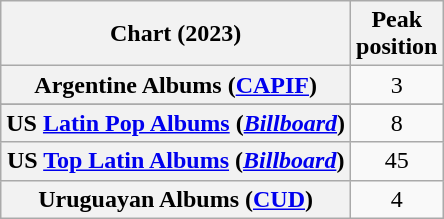<table class="wikitable sortable plainrowheaders" style="text-align:center">
<tr>
<th scope="col">Chart (2023)</th>
<th scope="col">Peak<br>position</th>
</tr>
<tr>
<th scope="row">Argentine Albums (<a href='#'>CAPIF</a>)</th>
<td>3</td>
</tr>
<tr>
</tr>
<tr>
<th scope="row">US <a href='#'>Latin Pop Albums</a> (<em><a href='#'>Billboard</a></em>)</th>
<td>8</td>
</tr>
<tr>
<th scope="row">US <a href='#'>Top Latin Albums</a> (<em><a href='#'>Billboard</a></em>)</th>
<td>45</td>
</tr>
<tr>
<th scope="row">Uruguayan Albums (<a href='#'>CUD</a>)</th>
<td>4</td>
</tr>
</table>
